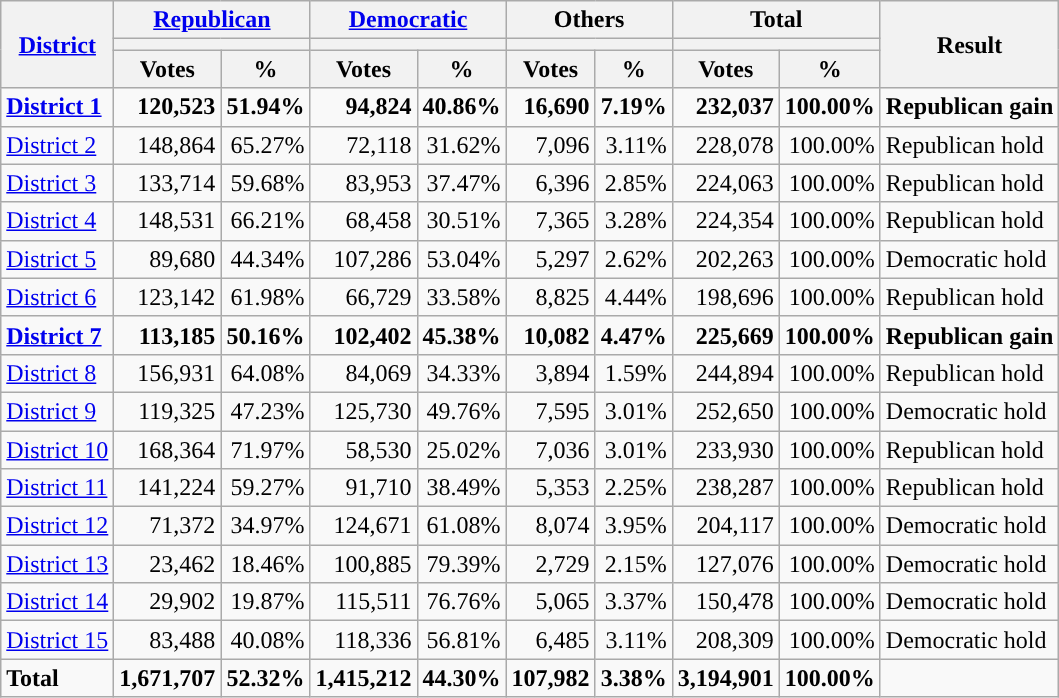<table class="wikitable plainrowheaders sortable" style="font-size:100%; text-align:right;">
<tr>
<th scope=col rowspan=3><a href='#'>District</a></th>
<th scope=col colspan=2><a href='#'>Republican</a></th>
<th scope=col colspan=2><a href='#'>Democratic</a></th>
<th scope=col colspan=2>Others</th>
<th scope=col colspan=2>Total</th>
<th scope=col rowspan=3>Result</th>
</tr>
<tr>
<th scope=col colspan=2 style="background:"></th>
<th scope=col colspan=2 style="background:"></th>
<th scope=col colspan=2></th>
<th scope=col colspan=2></th>
</tr>
<tr>
<th scope=col data-sort-type="number">Votes</th>
<th scope=col data-sort-type="number">%</th>
<th scope=col data-sort-type="number">Votes</th>
<th scope=col data-sort-type="number">%</th>
<th scope=col data-sort-type="number">Votes</th>
<th scope=col data-sort-type="number">%</th>
<th scope=col data-sort-type="number">Votes</th>
<th scope=col data-sort-type="number">%</th>
</tr>
<tr>
<td align=left><strong><a href='#'>District 1</a></strong></td>
<td><strong>120,523</strong></td>
<td><strong>51.94%</strong></td>
<td><strong>94,824</strong></td>
<td><strong>40.86%</strong></td>
<td><strong>16,690</strong></td>
<td><strong>7.19%</strong></td>
<td><strong>232,037</strong></td>
<td><strong>100.00%</strong></td>
<td align=left><strong>Republican gain</strong></td>
</tr>
<tr>
<td align=left><a href='#'>District 2</a></td>
<td>148,864</td>
<td>65.27%</td>
<td>72,118</td>
<td>31.62%</td>
<td>7,096</td>
<td>3.11%</td>
<td>228,078</td>
<td>100.00%</td>
<td align=left>Republican hold</td>
</tr>
<tr>
<td align=left><a href='#'>District 3</a></td>
<td>133,714</td>
<td>59.68%</td>
<td>83,953</td>
<td>37.47%</td>
<td>6,396</td>
<td>2.85%</td>
<td>224,063</td>
<td>100.00%</td>
<td align=left>Republican hold</td>
</tr>
<tr>
<td align=left><a href='#'>District 4</a></td>
<td>148,531</td>
<td>66.21%</td>
<td>68,458</td>
<td>30.51%</td>
<td>7,365</td>
<td>3.28%</td>
<td>224,354</td>
<td>100.00%</td>
<td align=left>Republican hold</td>
</tr>
<tr>
<td align=left><a href='#'>District 5</a></td>
<td>89,680</td>
<td>44.34%</td>
<td>107,286</td>
<td>53.04%</td>
<td>5,297</td>
<td>2.62%</td>
<td>202,263</td>
<td>100.00%</td>
<td align=left>Democratic hold</td>
</tr>
<tr>
<td align=left><a href='#'>District 6</a></td>
<td>123,142</td>
<td>61.98%</td>
<td>66,729</td>
<td>33.58%</td>
<td>8,825</td>
<td>4.44%</td>
<td>198,696</td>
<td>100.00%</td>
<td align=left>Republican hold</td>
</tr>
<tr>
<td align=left><strong><a href='#'>District 7</a></strong></td>
<td><strong>113,185</strong></td>
<td><strong>50.16%</strong></td>
<td><strong>102,402</strong></td>
<td><strong>45.38%</strong></td>
<td><strong>10,082</strong></td>
<td><strong>4.47%</strong></td>
<td><strong>225,669</strong></td>
<td><strong>100.00%</strong></td>
<td align=left><strong>Republican gain</strong></td>
</tr>
<tr>
<td align=left><a href='#'>District 8</a></td>
<td>156,931</td>
<td>64.08%</td>
<td>84,069</td>
<td>34.33%</td>
<td>3,894</td>
<td>1.59%</td>
<td>244,894</td>
<td>100.00%</td>
<td align=left>Republican hold</td>
</tr>
<tr>
<td align=left><a href='#'>District 9</a></td>
<td>119,325</td>
<td>47.23%</td>
<td>125,730</td>
<td>49.76%</td>
<td>7,595</td>
<td>3.01%</td>
<td>252,650</td>
<td>100.00%</td>
<td align=left>Democratic hold</td>
</tr>
<tr>
<td align=left><a href='#'>District 10</a></td>
<td>168,364</td>
<td>71.97%</td>
<td>58,530</td>
<td>25.02%</td>
<td>7,036</td>
<td>3.01%</td>
<td>233,930</td>
<td>100.00%</td>
<td align=left>Republican hold</td>
</tr>
<tr>
<td align=left><a href='#'>District 11</a></td>
<td>141,224</td>
<td>59.27%</td>
<td>91,710</td>
<td>38.49%</td>
<td>5,353</td>
<td>2.25%</td>
<td>238,287</td>
<td>100.00%</td>
<td align=left>Republican hold</td>
</tr>
<tr>
<td align=left><a href='#'>District 12</a></td>
<td>71,372</td>
<td>34.97%</td>
<td>124,671</td>
<td>61.08%</td>
<td>8,074</td>
<td>3.95%</td>
<td>204,117</td>
<td>100.00%</td>
<td align=left>Democratic hold</td>
</tr>
<tr>
<td align=left><a href='#'>District 13</a></td>
<td>23,462</td>
<td>18.46%</td>
<td>100,885</td>
<td>79.39%</td>
<td>2,729</td>
<td>2.15%</td>
<td>127,076</td>
<td>100.00%</td>
<td align=left>Democratic hold</td>
</tr>
<tr>
<td align=left><a href='#'>District 14</a></td>
<td>29,902</td>
<td>19.87%</td>
<td>115,511</td>
<td>76.76%</td>
<td>5,065</td>
<td>3.37%</td>
<td>150,478</td>
<td>100.00%</td>
<td align=left>Democratic hold</td>
</tr>
<tr>
<td align=left><a href='#'>District 15</a></td>
<td>83,488</td>
<td>40.08%</td>
<td>118,336</td>
<td>56.81%</td>
<td>6,485</td>
<td>3.11%</td>
<td>208,309</td>
<td>100.00%</td>
<td align=left>Democratic hold</td>
</tr>
<tr class="sortbottom" style="font-weight:bold">
<td align=left>Total</td>
<td>1,671,707</td>
<td>52.32%</td>
<td>1,415,212</td>
<td>44.30%</td>
<td>107,982</td>
<td>3.38%</td>
<td>3,194,901</td>
<td>100.00%</td>
<td></td>
</tr>
</table>
